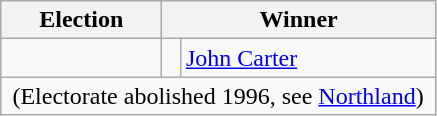<table class="wikitable">
<tr>
<th width=100>Election</th>
<th width=175 colspan=2>Winner</th>
</tr>
<tr>
<td></td>
<td width=5 bgcolor=></td>
<td><a href='#'>John Carter</a></td>
</tr>
<tr>
<td colspan=3 align=center><span>(Electorate abolished 1996, see <a href='#'>Northland</a>)</span></td>
</tr>
</table>
